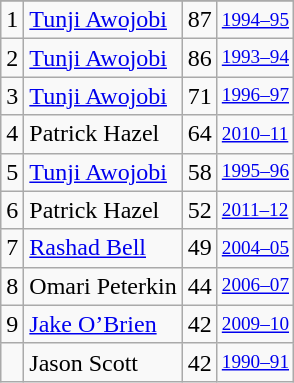<table class="wikitable">
<tr>
</tr>
<tr>
<td>1</td>
<td><a href='#'>Tunji Awojobi</a></td>
<td>87</td>
<td style="font-size:80%;"><a href='#'>1994–95</a></td>
</tr>
<tr>
<td>2</td>
<td><a href='#'>Tunji Awojobi</a></td>
<td>86</td>
<td style="font-size:80%;"><a href='#'>1993–94</a></td>
</tr>
<tr>
<td>3</td>
<td><a href='#'>Tunji Awojobi</a></td>
<td>71</td>
<td style="font-size:80%;"><a href='#'>1996–97</a></td>
</tr>
<tr>
<td>4</td>
<td>Patrick Hazel</td>
<td>64</td>
<td style="font-size:80%;"><a href='#'>2010–11</a></td>
</tr>
<tr>
<td>5</td>
<td><a href='#'>Tunji Awojobi</a></td>
<td>58</td>
<td style="font-size:80%;"><a href='#'>1995–96</a></td>
</tr>
<tr>
<td>6</td>
<td>Patrick Hazel</td>
<td>52</td>
<td style="font-size:80%;"><a href='#'>2011–12</a></td>
</tr>
<tr>
<td>7</td>
<td><a href='#'>Rashad Bell</a></td>
<td>49</td>
<td style="font-size:80%;"><a href='#'>2004–05</a></td>
</tr>
<tr>
<td>8</td>
<td>Omari Peterkin</td>
<td>44</td>
<td style="font-size:80%;"><a href='#'>2006–07</a></td>
</tr>
<tr>
<td>9</td>
<td><a href='#'>Jake O’Brien</a></td>
<td>42</td>
<td style="font-size:80%;"><a href='#'>2009–10</a></td>
</tr>
<tr>
<td></td>
<td>Jason Scott</td>
<td>42</td>
<td style="font-size:80%;"><a href='#'>1990–91</a></td>
</tr>
</table>
